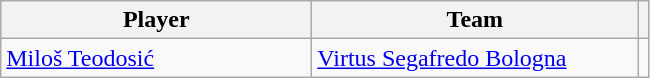<table class="wikitable">
<tr>
<th style="width:200px;">Player</th>
<th style="width:210px;">Team</th>
<th></th>
</tr>
<tr>
<td> <a href='#'>Miloš Teodosić</a></td>
<td> <a href='#'>Virtus Segafredo Bologna</a></td>
<td style="text-align:center;"></td>
</tr>
</table>
